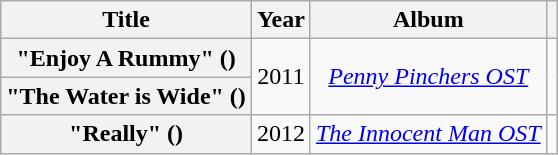<table class="wikitable plainrowheaders" style="text-align:center;">
<tr>
<th scope="col" rowspan="1">Title</th>
<th scope="col" rowspan="1">Year</th>
<th scope="col" rowspan="1">Album</th>
<th scope="col" rowspan="1"></th>
</tr>
<tr>
<th scope="row">"Enjoy A Rummy" ()</th>
<td rowspan="2">2011</td>
<td rowspan="2"><em><a href='#'>Penny Pinchers OST</a></em></td>
<td rowspan="2"></td>
</tr>
<tr>
<th scope="row">"The Water is Wide" () </th>
</tr>
<tr>
<th scope="row">"Really" ()</th>
<td>2012</td>
<td><a href='#'><em>The Innocent Man OST</em></a></td>
<td></td>
</tr>
</table>
